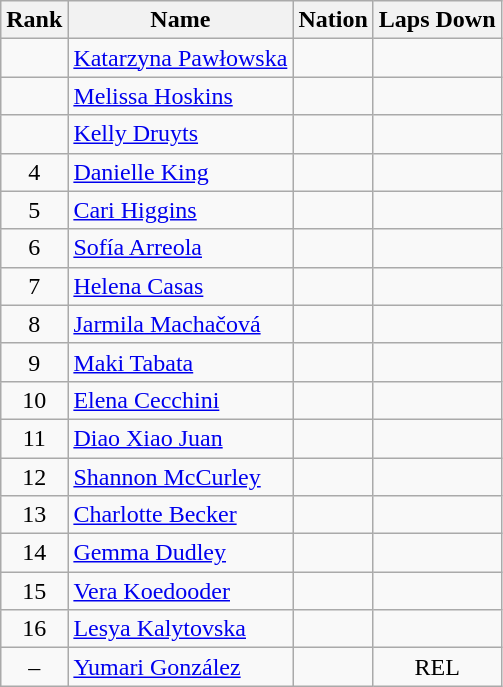<table class="wikitable sortable" style="text-align:center">
<tr>
<th>Rank</th>
<th>Name</th>
<th>Nation</th>
<th>Laps Down</th>
</tr>
<tr>
<td></td>
<td align=left><a href='#'>Katarzyna Pawłowska</a></td>
<td align=left></td>
<td></td>
</tr>
<tr>
<td></td>
<td align=left><a href='#'>Melissa Hoskins</a></td>
<td align=left></td>
<td></td>
</tr>
<tr>
<td></td>
<td align=left><a href='#'>Kelly Druyts</a></td>
<td align=left></td>
<td></td>
</tr>
<tr>
<td>4</td>
<td align=left><a href='#'>Danielle King</a></td>
<td align=left></td>
<td></td>
</tr>
<tr>
<td>5</td>
<td align=left><a href='#'>Cari Higgins</a></td>
<td align=left></td>
<td></td>
</tr>
<tr>
<td>6</td>
<td align=left><a href='#'>Sofía Arreola</a></td>
<td align=left></td>
<td></td>
</tr>
<tr>
<td>7</td>
<td align=left><a href='#'>Helena Casas</a></td>
<td align=left></td>
<td></td>
</tr>
<tr>
<td>8</td>
<td align=left><a href='#'>Jarmila Machačová</a></td>
<td align=left></td>
<td></td>
</tr>
<tr>
<td>9</td>
<td align=left><a href='#'>Maki Tabata</a></td>
<td align=left></td>
<td></td>
</tr>
<tr>
<td>10</td>
<td align=left><a href='#'>Elena Cecchini</a></td>
<td align=left></td>
<td></td>
</tr>
<tr>
<td>11</td>
<td align=left><a href='#'>Diao Xiao Juan</a></td>
<td align=left></td>
<td></td>
</tr>
<tr>
<td>12</td>
<td align=left><a href='#'>Shannon McCurley</a></td>
<td align=left></td>
<td></td>
</tr>
<tr>
<td>13</td>
<td align=left><a href='#'>Charlotte Becker</a></td>
<td align=left></td>
<td></td>
</tr>
<tr>
<td>14</td>
<td align=left><a href='#'>Gemma Dudley</a></td>
<td align=left></td>
<td></td>
</tr>
<tr>
<td>15</td>
<td align=left><a href='#'>Vera Koedooder</a></td>
<td align=left></td>
<td></td>
</tr>
<tr>
<td>16</td>
<td align=left><a href='#'>Lesya Kalytovska</a></td>
<td align=left></td>
<td></td>
</tr>
<tr>
<td>–</td>
<td align=left><a href='#'>Yumari González</a></td>
<td align=left></td>
<td>REL</td>
</tr>
</table>
